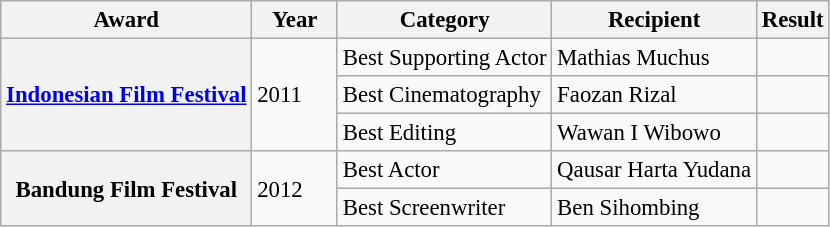<table class="wikitable" style="font-size: 95%;">
<tr>
<th scope="col">Award</th>
<th scope="col"; width=50>Year</th>
<th scope="col">Category</th>
<th scope="col">Recipient</th>
<th scope="col">Result</th>
</tr>
<tr>
<th scope="row" rowspan="3"><a href='#'>Indonesian Film Festival</a></th>
<td rowspan="3">2011</td>
<td>Best Supporting Actor</td>
<td>Mathias Muchus</td>
<td></td>
</tr>
<tr>
<td>Best Cinematography</td>
<td>Faozan Rizal</td>
<td></td>
</tr>
<tr>
<td>Best Editing</td>
<td>Wawan I Wibowo</td>
<td></td>
</tr>
<tr>
<th scope="row" rowspan="2">Bandung Film Festival</th>
<td rowspan="2">2012</td>
<td>Best Actor</td>
<td>Qausar Harta Yudana</td>
<td></td>
</tr>
<tr>
<td>Best Screenwriter</td>
<td>Ben Sihombing</td>
<td></td>
</tr>
</table>
